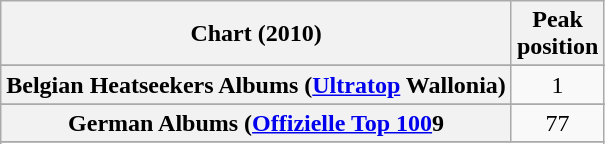<table class="wikitable sortable plainrowheaders" style="text-align:center;">
<tr>
<th scope="col">Chart (2010)</th>
<th scope="col">Peak<br>position</th>
</tr>
<tr>
</tr>
<tr>
</tr>
<tr>
</tr>
<tr>
<th scope="row">Belgian Heatseekers Albums (<a href='#'>Ultratop</a> Wallonia)</th>
<td style="text-align:center;">1</td>
</tr>
<tr>
</tr>
<tr>
</tr>
<tr>
</tr>
<tr>
<th scope="row">German Albums (<a href='#'>Offizielle Top 100</a>9</th>
<td style="text-align:center;">77</td>
</tr>
<tr>
</tr>
<tr>
</tr>
<tr>
</tr>
<tr>
</tr>
<tr>
</tr>
<tr>
</tr>
<tr>
</tr>
<tr>
</tr>
<tr>
</tr>
</table>
